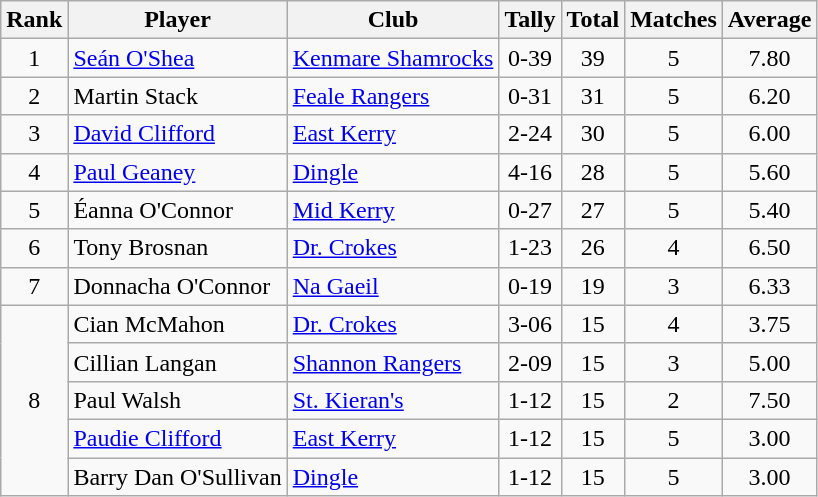<table class="wikitable">
<tr>
<th>Rank</th>
<th>Player</th>
<th>Club</th>
<th>Tally</th>
<th>Total</th>
<th>Matches</th>
<th>Average</th>
</tr>
<tr>
<td rowspan="1" style="text-align:center;">1</td>
<td><a href='#'>Seán O'Shea</a></td>
<td><a href='#'>Kenmare Shamrocks</a></td>
<td align=center>0-39</td>
<td align=center>39</td>
<td align=center>5</td>
<td align=center>7.80</td>
</tr>
<tr>
<td rowspan="1" style="text-align:center;">2</td>
<td>Martin Stack</td>
<td><a href='#'>Feale Rangers</a></td>
<td align=center>0-31</td>
<td align=center>31</td>
<td align=center>5</td>
<td align=center>6.20</td>
</tr>
<tr>
<td rowspan="1" style="text-align:center;">3</td>
<td><a href='#'>David Clifford</a></td>
<td><a href='#'>East Kerry</a></td>
<td align=center>2-24</td>
<td align=center>30</td>
<td align=center>5</td>
<td align=center>6.00</td>
</tr>
<tr>
<td rowspan="1" style="text-align:center;">4</td>
<td><a href='#'>Paul Geaney</a></td>
<td><a href='#'>Dingle</a></td>
<td align=center>4-16</td>
<td align=center>28</td>
<td align=center>5</td>
<td align=center>5.60</td>
</tr>
<tr>
<td rowspan="1" style="text-align:center;">5</td>
<td>Éanna O'Connor</td>
<td><a href='#'>Mid Kerry</a></td>
<td align=center>0-27</td>
<td align=center>27</td>
<td align=center>5</td>
<td align=center>5.40</td>
</tr>
<tr>
<td rowspan="1" style="text-align:center;">6</td>
<td>Tony Brosnan</td>
<td><a href='#'>Dr. Crokes</a></td>
<td align=center>1-23</td>
<td align=center>26</td>
<td align=center>4</td>
<td align=center>6.50</td>
</tr>
<tr>
<td rowspan="1" style="text-align:center;">7</td>
<td>Donnacha O'Connor</td>
<td><a href='#'>Na Gaeil</a></td>
<td align=center>0-19</td>
<td align=center>19</td>
<td align=center>3</td>
<td align=center>6.33</td>
</tr>
<tr>
<td rowspan="5" style="text-align:center;">8</td>
<td>Cian McMahon</td>
<td><a href='#'>Dr. Crokes</a></td>
<td align=center>3-06</td>
<td align=center>15</td>
<td align=center>4</td>
<td align=center>3.75</td>
</tr>
<tr>
<td>Cillian Langan</td>
<td><a href='#'>Shannon Rangers</a></td>
<td align=center>2-09</td>
<td align=center>15</td>
<td align=center>3</td>
<td align=center>5.00</td>
</tr>
<tr>
<td>Paul Walsh</td>
<td><a href='#'>St. Kieran's</a></td>
<td align=center>1-12</td>
<td align=center>15</td>
<td align=center>2</td>
<td align=center>7.50</td>
</tr>
<tr>
<td><a href='#'>Paudie Clifford</a></td>
<td><a href='#'>East Kerry</a></td>
<td align=center>1-12</td>
<td align=center>15</td>
<td align=center>5</td>
<td align=center>3.00</td>
</tr>
<tr>
<td>Barry Dan O'Sullivan</td>
<td><a href='#'>Dingle</a></td>
<td align=center>1-12</td>
<td align=center>15</td>
<td align=center>5</td>
<td align=center>3.00</td>
</tr>
</table>
